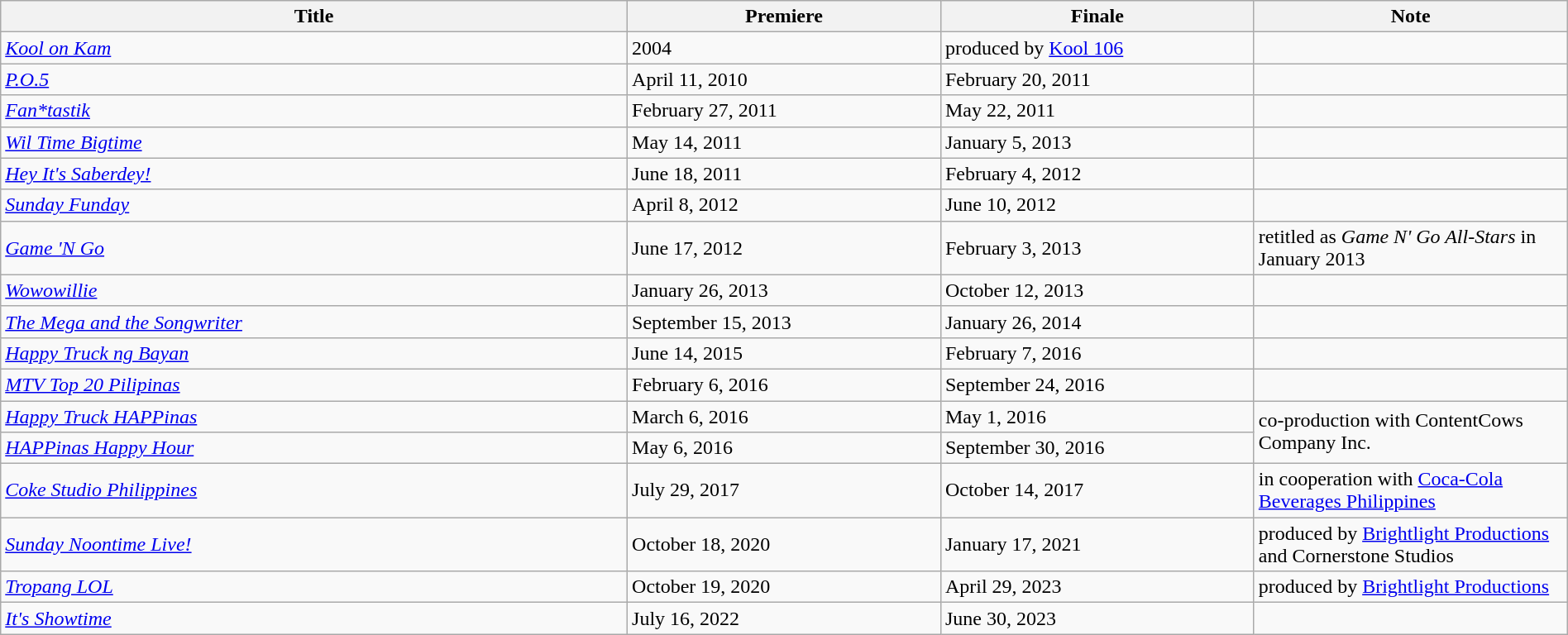<table class="wikitable sortable" width="100%">
<tr>
<th style="width:40%;">Title</th>
<th style="width:20%;">Premiere</th>
<th style="width:20%;">Finale</th>
<th style="width:20%;">Note</th>
</tr>
<tr>
<td><em><a href='#'>Kool on Kam</a></em></td>
<td>2004</td>
<td>produced by <a href='#'>Kool 106</a></td>
</tr>
<tr>
<td><em><a href='#'>P.O.5</a></em></td>
<td>April 11, 2010</td>
<td>February 20, 2011</td>
<td></td>
</tr>
<tr>
<td><em><a href='#'>Fan*tastik</a></em></td>
<td>February 27, 2011</td>
<td>May 22, 2011</td>
<td></td>
</tr>
<tr>
<td><em><a href='#'>Wil Time Bigtime</a></em></td>
<td>May 14, 2011</td>
<td>January 5, 2013</td>
<td></td>
</tr>
<tr>
<td><em><a href='#'>Hey It's Saberdey!</a></em></td>
<td>June 18, 2011</td>
<td>February 4, 2012</td>
<td></td>
</tr>
<tr>
<td><em><a href='#'>Sunday Funday</a></em></td>
<td>April 8, 2012</td>
<td>June 10, 2012</td>
<td></td>
</tr>
<tr>
<td><em><a href='#'>Game 'N Go</a></em></td>
<td>June 17, 2012</td>
<td>February 3, 2013</td>
<td>retitled as <em>Game N' Go All-Stars</em> in January 2013</td>
</tr>
<tr>
<td><em><a href='#'>Wowowillie</a></em></td>
<td>January 26, 2013</td>
<td>October 12, 2013</td>
<td></td>
</tr>
<tr>
<td><em><a href='#'>The Mega and the Songwriter</a></em></td>
<td>September 15, 2013</td>
<td>January 26, 2014</td>
<td></td>
</tr>
<tr>
<td><em><a href='#'>Happy Truck ng Bayan</a></em></td>
<td>June 14, 2015</td>
<td>February 7, 2016</td>
<td></td>
</tr>
<tr>
<td><em><a href='#'>MTV Top 20 Pilipinas</a></em></td>
<td>February 6, 2016</td>
<td>September 24, 2016</td>
<td></td>
</tr>
<tr>
<td><em><a href='#'>Happy Truck HAPPinas</a></em></td>
<td>March 6, 2016</td>
<td>May 1, 2016</td>
<td rowspan="2">co-production with ContentCows Company Inc.</td>
</tr>
<tr>
<td><em><a href='#'>HAPPinas Happy Hour</a></em></td>
<td>May 6, 2016</td>
<td>September 30, 2016</td>
</tr>
<tr>
<td><em><a href='#'>Coke Studio Philippines</a></em></td>
<td>July 29, 2017</td>
<td>October 14, 2017</td>
<td>in cooperation with <a href='#'>Coca-Cola Beverages Philippines</a></td>
</tr>
<tr>
<td><em><a href='#'>Sunday Noontime Live!</a></em></td>
<td>October 18, 2020</td>
<td>January 17, 2021</td>
<td>produced by <a href='#'>Brightlight Productions</a> and Cornerstone Studios</td>
</tr>
<tr>
<td><em><a href='#'>Tropang LOL</a></em></td>
<td>October 19, 2020</td>
<td>April 29, 2023</td>
<td>produced by <a href='#'>Brightlight Productions</a></td>
</tr>
<tr>
<td><em><a href='#'>It's Showtime</a></em></td>
<td>July 16, 2022</td>
<td>June 30, 2023</td>
</tr>
</table>
